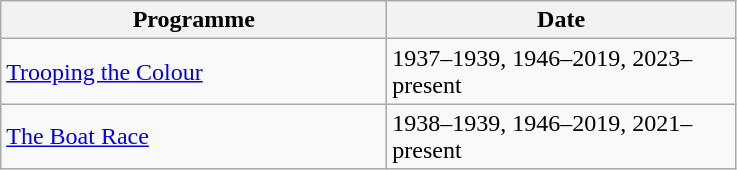<table class="wikitable">
<tr>
<th width=250>Programme</th>
<th width=225>Date</th>
</tr>
<tr>
<td><a href='#'>Trooping the Colour</a></td>
<td>1937–1939, 1946–2019, 2023–present</td>
</tr>
<tr>
<td><a href='#'>The Boat Race</a></td>
<td>1938–1939, 1946–2019, 2021–present</td>
</tr>
</table>
